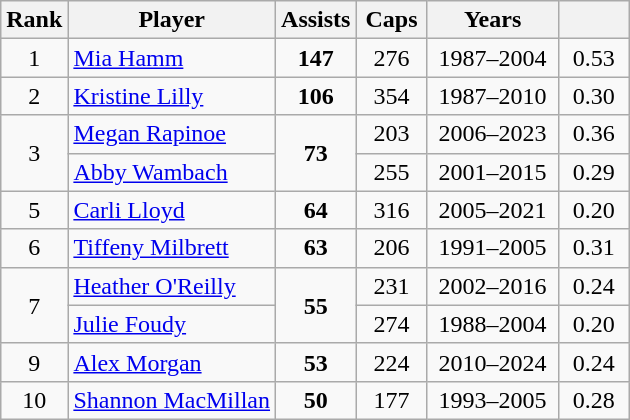<table class="wikitable sortable" style="text-align:center;">
<tr>
<th width=35>Rank</th>
<th>Player</th>
<th width=40>Assists</th>
<th width=40>Caps</th>
<th width=80>Years</th>
<th width=40></th>
</tr>
<tr>
<td>1</td>
<td align=left><a href='#'>Mia Hamm</a></td>
<td><strong>147</strong></td>
<td>276</td>
<td>1987–2004</td>
<td>0.53</td>
</tr>
<tr>
<td>2</td>
<td align=left><a href='#'>Kristine Lilly</a></td>
<td><strong>106</strong></td>
<td>354</td>
<td>1987–2010</td>
<td>0.30</td>
</tr>
<tr>
<td rowspan=2>3</td>
<td align=left><a href='#'>Megan Rapinoe</a></td>
<td rowspan=2><strong>73</strong></td>
<td>203</td>
<td>2006–2023</td>
<td>0.36</td>
</tr>
<tr>
<td align=left><a href='#'>Abby Wambach</a></td>
<td>255</td>
<td>2001–2015</td>
<td>0.29</td>
</tr>
<tr>
<td>5</td>
<td align=left><a href='#'>Carli Lloyd</a></td>
<td><strong>64</strong></td>
<td>316</td>
<td>2005–2021</td>
<td>0.20</td>
</tr>
<tr>
<td>6</td>
<td align=left><a href='#'>Tiffeny Milbrett</a></td>
<td><strong>63</strong></td>
<td>206</td>
<td>1991–2005</td>
<td>0.31</td>
</tr>
<tr>
<td rowspan=2>7</td>
<td align=left><a href='#'>Heather O'Reilly</a></td>
<td rowspan=2><strong>55</strong></td>
<td>231</td>
<td>2002–2016</td>
<td>0.24</td>
</tr>
<tr>
<td align=left><a href='#'>Julie Foudy</a></td>
<td>274</td>
<td>1988–2004</td>
<td>0.20</td>
</tr>
<tr>
<td>9</td>
<td align=left><a href='#'>Alex Morgan</a></td>
<td><strong>53</strong></td>
<td>224</td>
<td>2010–2024</td>
<td>0.24</td>
</tr>
<tr>
<td>10</td>
<td align=left><a href='#'>Shannon MacMillan</a></td>
<td><strong>50</strong></td>
<td>177</td>
<td>1993–2005</td>
<td>0.28</td>
</tr>
</table>
